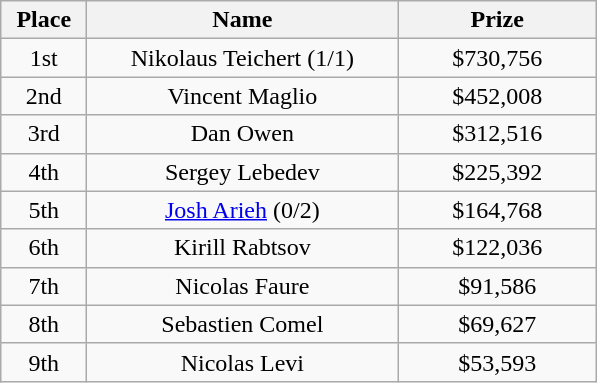<table class="wikitable">
<tr>
<th width="50">Place</th>
<th width="200">Name</th>
<th width="125">Prize</th>
</tr>
<tr>
<td align = "center">1st</td>
<td align = "center">Nikolaus Teichert (1/1)</td>
<td align = "center">$730,756</td>
</tr>
<tr>
<td align = "center">2nd</td>
<td align = "center">Vincent Maglio</td>
<td align = "center">$452,008</td>
</tr>
<tr>
<td align = "center">3rd</td>
<td align = "center">Dan Owen</td>
<td align = "center">$312,516</td>
</tr>
<tr>
<td align = "center">4th</td>
<td align = "center">Sergey Lebedev</td>
<td align = "center">$225,392</td>
</tr>
<tr>
<td align = "center">5th</td>
<td align = "center"><a href='#'>Josh Arieh</a> (0/2)</td>
<td align = "center">$164,768</td>
</tr>
<tr>
<td align = "center">6th</td>
<td align = "center">Kirill Rabtsov</td>
<td align = "center">$122,036</td>
</tr>
<tr>
<td align = "center">7th</td>
<td align = "center">Nicolas Faure</td>
<td align = "center">$91,586</td>
</tr>
<tr>
<td align = "center">8th</td>
<td align = "center">Sebastien Comel</td>
<td align = "center">$69,627</td>
</tr>
<tr>
<td align = "center">9th</td>
<td align = "center">Nicolas Levi</td>
<td align = "center">$53,593</td>
</tr>
</table>
